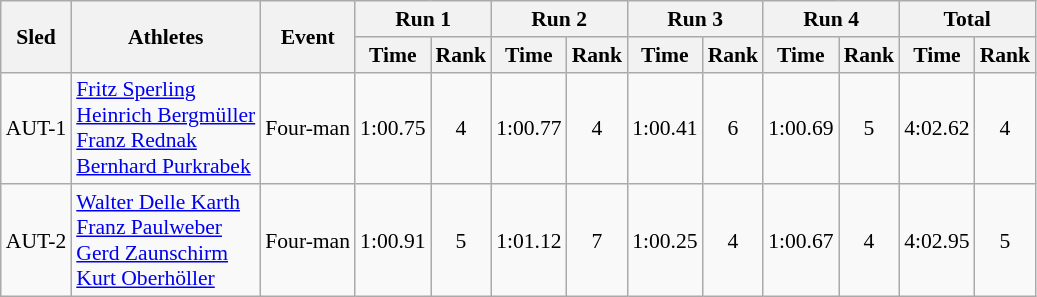<table class="wikitable"  border="1" style="font-size:90%">
<tr>
<th rowspan="2">Sled</th>
<th rowspan="2">Athletes</th>
<th rowspan="2">Event</th>
<th colspan="2">Run 1</th>
<th colspan="2">Run 2</th>
<th colspan="2">Run 3</th>
<th colspan="2">Run 4</th>
<th colspan="2">Total</th>
</tr>
<tr>
<th>Time</th>
<th>Rank</th>
<th>Time</th>
<th>Rank</th>
<th>Time</th>
<th>Rank</th>
<th>Time</th>
<th>Rank</th>
<th>Time</th>
<th>Rank</th>
</tr>
<tr>
<td align="center">AUT-1</td>
<td><a href='#'>Fritz Sperling</a><br><a href='#'>Heinrich Bergmüller</a><br><a href='#'>Franz Rednak</a><br><a href='#'>Bernhard Purkrabek</a></td>
<td>Four-man</td>
<td align="center">1:00.75</td>
<td align="center">4</td>
<td align="center">1:00.77</td>
<td align="center">4</td>
<td align="center">1:00.41</td>
<td align="center">6</td>
<td align="center">1:00.69</td>
<td align="center">5</td>
<td align="center">4:02.62</td>
<td align="center">4</td>
</tr>
<tr>
<td align="center">AUT-2</td>
<td><a href='#'>Walter Delle Karth</a><br><a href='#'>Franz Paulweber</a><br><a href='#'>Gerd Zaunschirm</a><br><a href='#'>Kurt Oberhöller</a></td>
<td>Four-man</td>
<td align="center">1:00.91</td>
<td align="center">5</td>
<td align="center">1:01.12</td>
<td align="center">7</td>
<td align="center">1:00.25</td>
<td align="center">4</td>
<td align="center">1:00.67</td>
<td align="center">4</td>
<td align="center">4:02.95</td>
<td align="center">5</td>
</tr>
</table>
